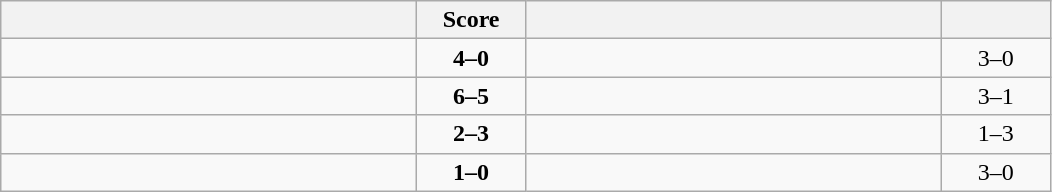<table class="wikitable" style="text-align: center; ">
<tr>
<th align="right" width="270"></th>
<th width="65">Score</th>
<th align="left" width="270"></th>
<th width="65"></th>
</tr>
<tr>
<td align="left"><strong></strong></td>
<td><strong>4–0</strong></td>
<td align="left"></td>
<td>3–0 <strong></strong></td>
</tr>
<tr>
<td align="left"><strong></strong></td>
<td><strong>6–5</strong></td>
<td align="left"></td>
<td>3–1 <strong></strong></td>
</tr>
<tr>
<td align="left"></td>
<td><strong>2–3</strong></td>
<td align="left"><strong></strong></td>
<td>1–3 <strong></strong></td>
</tr>
<tr>
<td align="left"><strong></strong></td>
<td><strong>1–0</strong></td>
<td align="left"></td>
<td>3–0 <strong></strong></td>
</tr>
</table>
